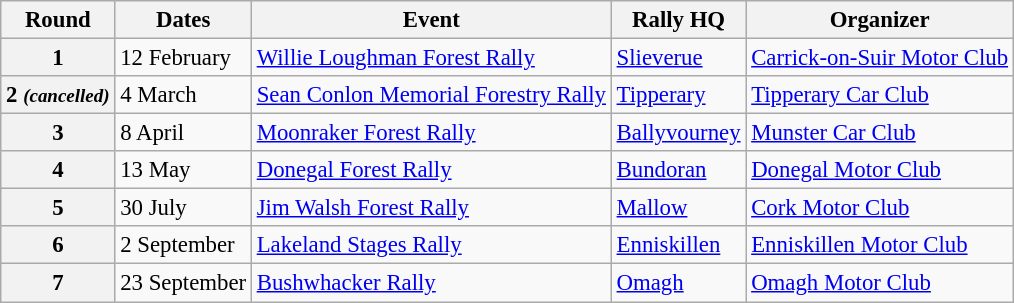<table class="wikitable" style="font-size: 95%;">
<tr>
<th>Round</th>
<th>Dates</th>
<th>Event</th>
<th>Rally HQ</th>
<th>Organizer</th>
</tr>
<tr>
<th>1</th>
<td>12 February</td>
<td><a href='#'>Willie Loughman Forest Rally</a></td>
<td><a href='#'>Slieverue</a></td>
<td><a href='#'>Carrick-on-Suir Motor Club</a></td>
</tr>
<tr>
<th>2 <small><em>(cancelled)</em></small></th>
<td>4 March</td>
<td><a href='#'>Sean Conlon Memorial Forestry Rally </a></td>
<td><a href='#'>Tipperary</a></td>
<td><a href='#'>Tipperary Car Club</a></td>
</tr>
<tr>
<th>3</th>
<td>8 April</td>
<td><a href='#'>Moonraker Forest Rally</a></td>
<td><a href='#'>Ballyvourney</a></td>
<td><a href='#'>Munster Car Club</a></td>
</tr>
<tr>
<th>4</th>
<td>13 May</td>
<td><a href='#'>Donegal Forest Rally</a></td>
<td><a href='#'>Bundoran</a></td>
<td><a href='#'>Donegal Motor Club</a></td>
</tr>
<tr>
<th>5</th>
<td>30 July</td>
<td><a href='#'>Jim Walsh Forest Rally</a></td>
<td><a href='#'>Mallow</a></td>
<td><a href='#'>Cork Motor Club</a></td>
</tr>
<tr>
<th>6</th>
<td>2 September</td>
<td><a href='#'>Lakeland Stages Rally</a></td>
<td><a href='#'>Enniskillen</a></td>
<td><a href='#'>Enniskillen Motor Club</a></td>
</tr>
<tr>
<th>7</th>
<td>23 September</td>
<td><a href='#'>Bushwhacker Rally</a></td>
<td><a href='#'>Omagh</a></td>
<td><a href='#'>Omagh Motor Club</a></td>
</tr>
</table>
